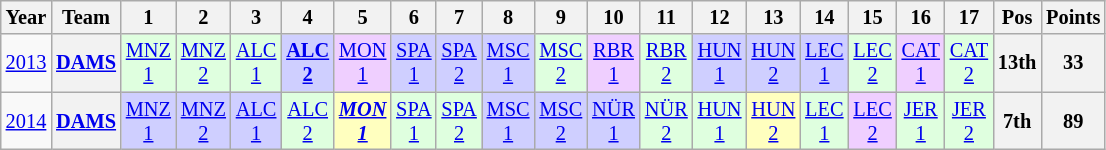<table class="wikitable" style="text-align:center; font-size:85%">
<tr>
<th>Year</th>
<th>Team</th>
<th>1</th>
<th>2</th>
<th>3</th>
<th>4</th>
<th>5</th>
<th>6</th>
<th>7</th>
<th>8</th>
<th>9</th>
<th>10</th>
<th>11</th>
<th>12</th>
<th>13</th>
<th>14</th>
<th>15</th>
<th>16</th>
<th>17</th>
<th>Pos</th>
<th>Points</th>
</tr>
<tr>
<td><a href='#'>2013</a></td>
<th><a href='#'>DAMS</a></th>
<td style="background:#DFFFDF;"><a href='#'>MNZ<br>1</a><br></td>
<td style="background:#DFFFDF;"><a href='#'>MNZ<br>2</a><br></td>
<td style="background:#DFFFDF;"><a href='#'>ALC<br>1</a><br></td>
<td style="background:#CFCFFF;"><strong><a href='#'>ALC<br>2</a></strong><br></td>
<td style="background:#EFCFFF;"><a href='#'>MON<br>1</a><br></td>
<td style="background:#CFCFFF;"><a href='#'>SPA<br>1</a><br></td>
<td style="background:#CFCFFF;"><a href='#'>SPA<br>2</a><br></td>
<td style="background:#CFCFFF;"><a href='#'>MSC<br>1</a><br></td>
<td style="background:#DFFFDF;"><a href='#'>MSC<br>2</a><br></td>
<td style="background:#EFCFFF;"><a href='#'>RBR<br>1</a><br></td>
<td style="background:#DFFFDF;"><a href='#'>RBR<br>2</a><br></td>
<td style="background:#CFCFFF;"><a href='#'>HUN<br>1</a><br></td>
<td style="background:#CFCFFF;"><a href='#'>HUN<br>2</a><br></td>
<td style="background:#CFCFFF;"><a href='#'>LEC<br>1</a><br></td>
<td style="background:#DFFFDF;"><a href='#'>LEC<br>2</a><br></td>
<td style="background:#EFCFFF;"><a href='#'>CAT<br>1</a><br></td>
<td style="background:#DFFFDF;"><a href='#'>CAT<br>2</a><br></td>
<th>13th</th>
<th>33</th>
</tr>
<tr>
<td><a href='#'>2014</a></td>
<th><a href='#'>DAMS</a></th>
<td style="background:#CFCFFF;"><a href='#'>MNZ<br>1</a><br></td>
<td style="background:#CFCFFF;"><a href='#'>MNZ<br>2</a><br></td>
<td style="background:#CFCFFF;"><a href='#'>ALC<br>1</a><br></td>
<td style="background:#DFFFDF;"><a href='#'>ALC<br>2</a><br></td>
<td style="background:#FFFFBF;"><strong><em><a href='#'>MON<br>1</a></em></strong><br></td>
<td style="background:#DFFFDF;"><a href='#'>SPA<br>1</a><br></td>
<td style="background:#DFFFDF;"><a href='#'>SPA<br>2</a><br></td>
<td style="background:#CFCFFF;"><a href='#'>MSC<br>1</a><br></td>
<td style="background:#CFCFFF;"><a href='#'>MSC<br>2</a><br></td>
<td style="background:#CFCFFF;"><a href='#'>NÜR<br>1</a><br></td>
<td style="background:#DFFFDF;"><a href='#'>NÜR<br>2</a><br></td>
<td style="background:#DFFFDF;"><a href='#'>HUN<br>1</a><br></td>
<td style="background:#FFFFBF;"><a href='#'>HUN<br>2</a><br></td>
<td style="background:#DFFFDF;"><a href='#'>LEC<br>1</a><br></td>
<td style="background:#EFCFFF;"><a href='#'>LEC<br>2</a><br></td>
<td style="background:#DFFFDF;"><a href='#'>JER<br>1</a><br></td>
<td style="background:#DFFFDF;"><a href='#'>JER<br>2</a><br></td>
<th>7th</th>
<th>89</th>
</tr>
</table>
